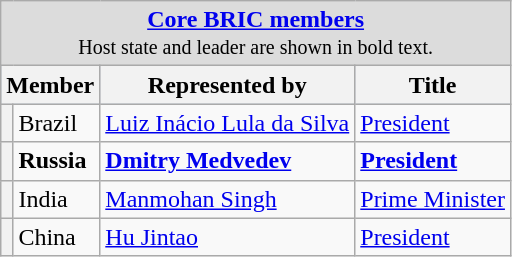<table class="wikitable">
<tr>
<td colspan="4" style="text-align: center; background:Gainsboro"><strong><a href='#'>Core BRIC members</a></strong><br><small>Host state and leader are shown in bold text.</small></td>
</tr>
<tr style="background:LightSteelBlue; text-align:center;">
<th colspan=2>Member</th>
<th>Represented by</th>
<th>Title</th>
</tr>
<tr>
<th></th>
<td>Brazil</td>
<td><a href='#'>Luiz Inácio Lula da Silva</a></td>
<td><a href='#'>President</a></td>
</tr>
<tr>
<th></th>
<td><strong>Russia</strong></td>
<td><strong><a href='#'>Dmitry Medvedev</a></strong></td>
<td><strong><a href='#'>President</a></strong></td>
</tr>
<tr>
<th></th>
<td>India</td>
<td><a href='#'>Manmohan Singh</a></td>
<td><a href='#'>Prime Minister</a></td>
</tr>
<tr>
<th></th>
<td>China</td>
<td><a href='#'>Hu Jintao</a></td>
<td><a href='#'>President</a></td>
</tr>
</table>
